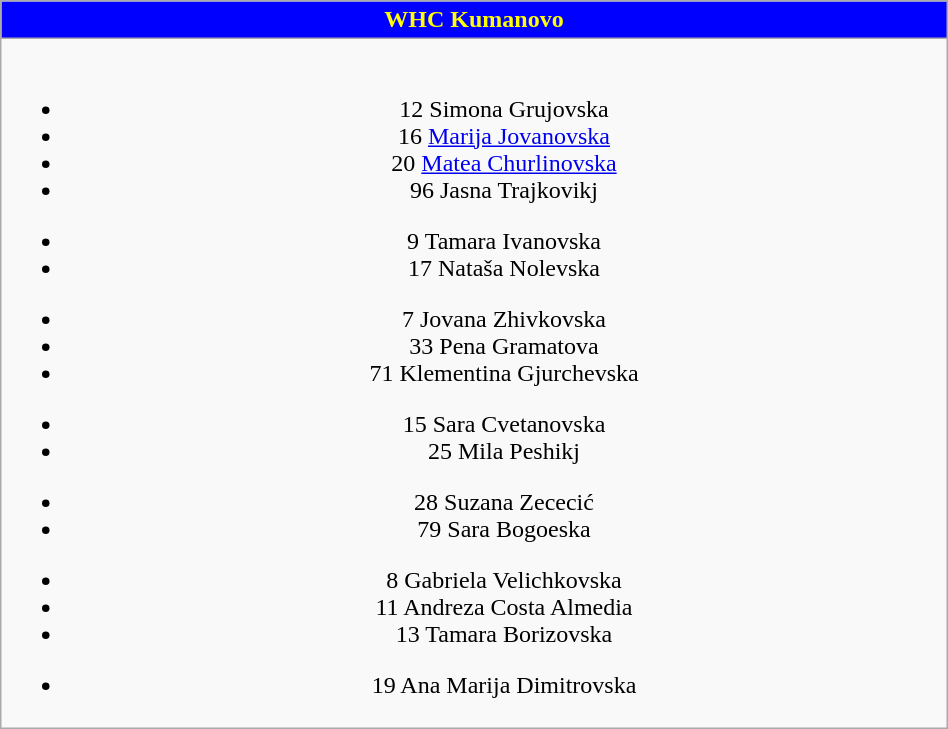<table class="wikitable" style="font-size:100%; text-align:center;" width=50%>
<tr>
<th colspan=5 style="background-color:#0000FF;color:yellow;text-align:center;"> WHC Kumanovo</th>
</tr>
<tr>
<td><br>
<ul><li>12  Simona Grujovska</li><li>16  <a href='#'>Marija Jovanovska</a></li><li>20  <a href='#'>Matea Churlinovska</a></li><li>96  Jasna Trajkovikj</li></ul><ul><li>9  Tamara Ivanovska</li><li>17  Nataša Nolevska</li></ul><ul><li>7  Jovana Zhivkovska</li><li>33  Pena Gramatova</li><li>71  Klementina Gjurchevska</li></ul><ul><li>15  Sara Cvetanovska</li><li>25  Mila Peshikj</li></ul><ul><li>28  Suzana Zececić</li><li>79  Sara Bogoeska</li></ul><ul><li>8  Gabriela Velichkovska</li><li>11  Andreza Costa Almedia</li><li>13  Tamara Borizovska</li></ul><ul><li>19  Ana Marija Dimitrovska</li></ul></td>
</tr>
</table>
